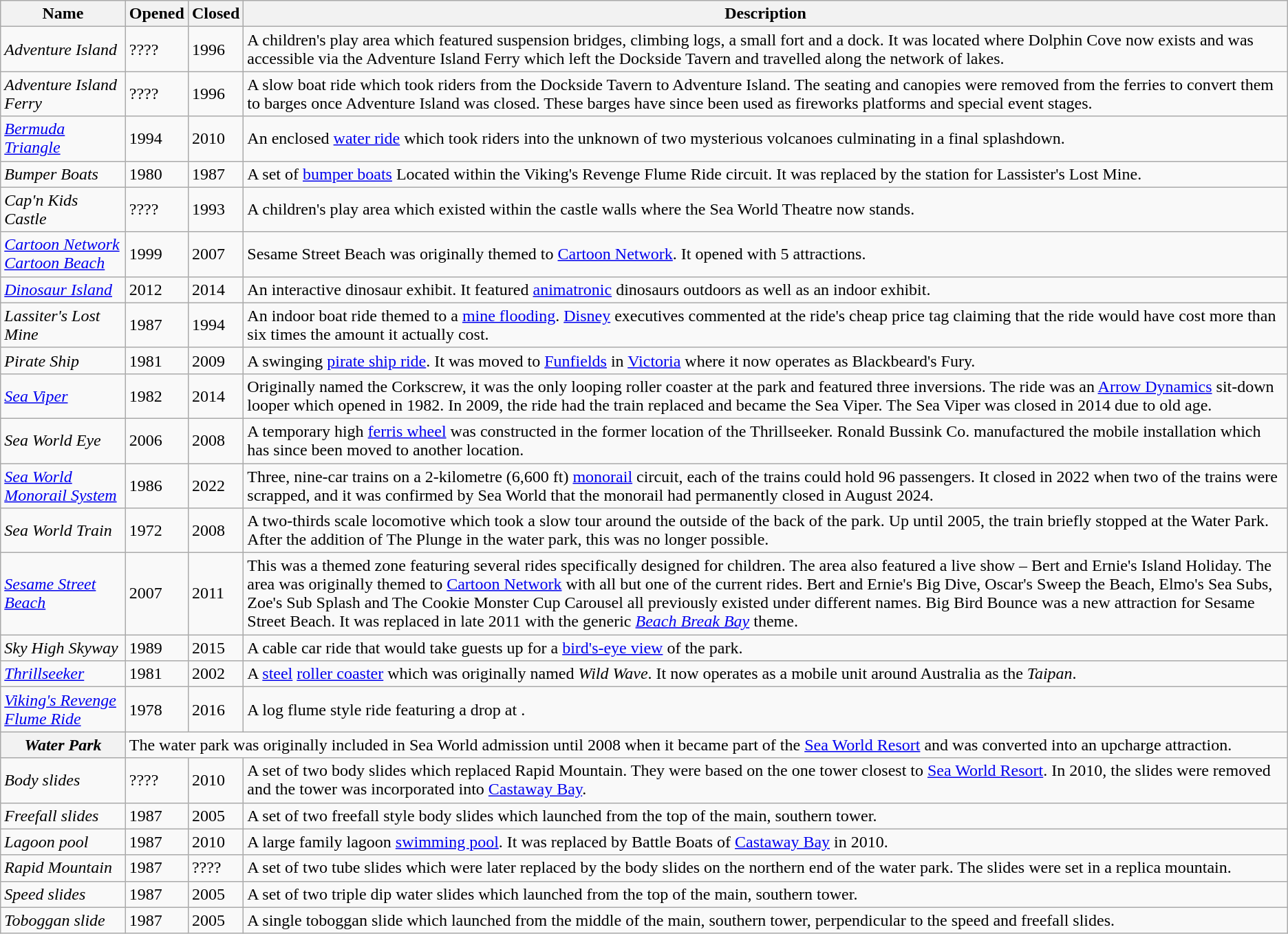<table class="wikitable sortable">
<tr>
<th>Name</th>
<th>Opened</th>
<th>Closed</th>
<th class="unsortable">Description</th>
</tr>
<tr>
<td><em>Adventure Island</em></td>
<td>????</td>
<td>1996</td>
<td>A children's play area which featured suspension bridges, climbing logs, a small fort and a dock. It was located where Dolphin Cove now exists and was accessible via the Adventure Island Ferry which left the Dockside Tavern and travelled along the network of lakes.</td>
</tr>
<tr>
<td><em>Adventure Island Ferry</em></td>
<td>????</td>
<td>1996</td>
<td>A slow boat ride which took riders from the Dockside Tavern to Adventure Island. The seating and canopies were removed from the ferries to convert them to barges once Adventure Island was closed. These barges have since been used as fireworks platforms and special event stages.</td>
</tr>
<tr>
<td><em><a href='#'>Bermuda Triangle</a></em></td>
<td>1994</td>
<td>2010</td>
<td>An enclosed <a href='#'>water ride</a> which took riders into the unknown of two mysterious volcanoes culminating in a final splashdown.</td>
</tr>
<tr>
<td><em>Bumper Boats</em></td>
<td>1980</td>
<td>1987</td>
<td>A set of <a href='#'>bumper boats</a> Located within the Viking's Revenge Flume Ride circuit. It was replaced by the station for Lassister's Lost Mine.</td>
</tr>
<tr>
<td><em>Cap'n Kids Castle</em></td>
<td>????</td>
<td>1993</td>
<td>A children's play area which existed within the castle walls where the Sea World Theatre now stands.</td>
</tr>
<tr>
<td><em><a href='#'>Cartoon Network Cartoon Beach</a></em></td>
<td>1999</td>
<td>2007</td>
<td>Sesame Street Beach was originally themed to <a href='#'>Cartoon Network</a>. It opened with 5 attractions.</td>
</tr>
<tr>
<td><em><a href='#'>Dinosaur Island</a></em></td>
<td>2012</td>
<td>2014</td>
<td>An interactive dinosaur exhibit. It featured <a href='#'>animatronic</a> dinosaurs outdoors as well as an indoor exhibit.</td>
</tr>
<tr>
<td><em>Lassiter's Lost Mine</em></td>
<td>1987</td>
<td>1994</td>
<td>An indoor boat ride themed to a <a href='#'>mine flooding</a>. <a href='#'>Disney</a> executives commented at the ride's cheap price tag claiming that the ride would have cost more than six times the amount it actually cost.</td>
</tr>
<tr>
<td><em>Pirate Ship</em></td>
<td>1981</td>
<td>2009</td>
<td>A swinging <a href='#'>pirate ship ride</a>. It was moved to <a href='#'>Funfields</a> in <a href='#'>Victoria</a> where it now operates as Blackbeard's Fury.</td>
</tr>
<tr>
<td><em><a href='#'>Sea Viper</a></em></td>
<td>1982</td>
<td>2014</td>
<td>Originally named the Corkscrew, it was the only looping roller coaster at the park and featured three inversions. The ride was an <a href='#'>Arrow Dynamics</a> sit-down looper which opened in 1982. In 2009, the ride had the train replaced and became the Sea Viper. The Sea Viper was closed in 2014 due to old age.</td>
</tr>
<tr>
<td><em>Sea World Eye</em></td>
<td>2006</td>
<td>2008</td>
<td>A temporary  high <a href='#'>ferris wheel</a> was constructed in the former location of the Thrillseeker. Ronald Bussink Co. manufactured the mobile installation which has since been moved to another location.</td>
</tr>
<tr>
<td><em><a href='#'>Sea World Monorail System</a></em></td>
<td>1986</td>
<td>2022</td>
<td>Three, nine-car trains on a 2-kilometre (6,600 ft) <a href='#'>monorail</a> circuit, each of the trains could hold 96 passengers. It closed in 2022 when two of the trains were scrapped, and it was confirmed by Sea World that the monorail had permanently closed in August 2024.</td>
</tr>
<tr>
<td><em>Sea World Train</em></td>
<td>1972</td>
<td>2008</td>
<td>A two-thirds scale locomotive which took a slow tour around the outside of the back of the park. Up until 2005, the train briefly stopped at the Water Park. After the addition of The Plunge in the water park, this was no longer possible.</td>
</tr>
<tr>
<td><em><a href='#'>Sesame Street Beach</a></em></td>
<td>2007</td>
<td>2011</td>
<td>This was a themed zone featuring several rides specifically designed for children. The area also featured a live show – Bert and Ernie's Island Holiday. The area was originally themed to <a href='#'>Cartoon Network</a> with all but one of the current rides. Bert and Ernie's Big Dive, Oscar's Sweep the Beach, Elmo's Sea Subs, Zoe's Sub Splash and The Cookie Monster Cup Carousel all previously existed under different names. Big Bird Bounce was a new attraction for Sesame Street Beach. It was replaced in late 2011 with the generic <em><a href='#'>Beach Break Bay</a></em> theme.</td>
</tr>
<tr>
<td><em>Sky High Skyway</em></td>
<td>1989</td>
<td>2015</td>
<td>A cable car ride that would take guests up for a <a href='#'>bird's-eye view</a> of the park.</td>
</tr>
<tr>
<td><em><a href='#'>Thrillseeker</a></em></td>
<td>1981</td>
<td>2002</td>
<td>A <a href='#'>steel</a> <a href='#'>roller coaster</a> which was originally named <em>Wild Wave</em>. It now operates as a mobile unit around Australia as the <em>Taipan</em>.</td>
</tr>
<tr>
<td><em><a href='#'>Viking's Revenge Flume Ride</a></em></td>
<td>1978</td>
<td>2016</td>
<td>A log flume style ride featuring a  drop at .</td>
</tr>
<tr>
<th><em>Water Park</em></th>
<td colspan=3>The water park was originally included in Sea World admission until 2008 when it became part of the <a href='#'> Sea World Resort</a> and was converted into an upcharge attraction.</td>
</tr>
<tr>
<td><em>Body slides</em></td>
<td>????</td>
<td>2010</td>
<td>A set of two body slides which replaced Rapid Mountain. They were based on the one tower closest to <a href='#'>Sea World Resort</a>. In 2010, the slides were removed and the tower was incorporated into <a href='#'>Castaway Bay</a>.</td>
</tr>
<tr>
<td><em>Freefall slides</em></td>
<td>1987</td>
<td>2005</td>
<td>A set of two freefall style body slides which launched from the top of the main, southern tower.</td>
</tr>
<tr>
<td><em>Lagoon pool</em></td>
<td>1987</td>
<td>2010</td>
<td>A large family lagoon <a href='#'>swimming pool</a>. It was replaced by Battle Boats of <a href='#'>Castaway Bay</a> in 2010.</td>
</tr>
<tr>
<td><em>Rapid Mountain</em></td>
<td>1987</td>
<td>????</td>
<td>A set of two tube slides which were later replaced by the body slides on the northern end of the water park. The slides were set in a replica mountain.</td>
</tr>
<tr>
<td><em>Speed slides</em></td>
<td>1987</td>
<td>2005</td>
<td>A set of two triple dip water slides which launched from the top of the main, southern tower.</td>
</tr>
<tr>
<td><em>Toboggan slide</em></td>
<td>1987</td>
<td>2005</td>
<td>A single toboggan slide which launched from the middle of the main, southern tower, perpendicular to the speed and freefall slides.</td>
</tr>
</table>
